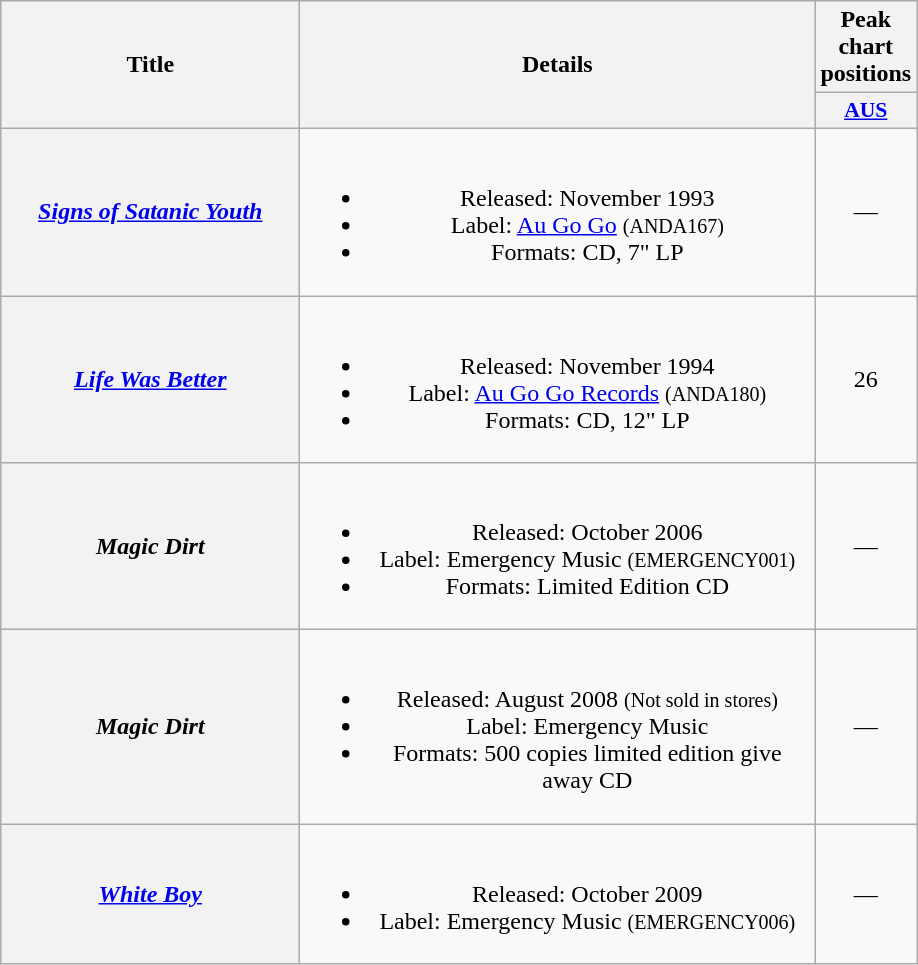<table class="wikitable plainrowheaders" style="text-align:center;">
<tr>
<th scope="col" rowspan="2" style="width:12em;">Title</th>
<th scope="col" rowspan="2" style="width:21em;">Details</th>
<th scope="col" colspan="1">Peak chart positions</th>
</tr>
<tr>
<th scope="col" style="width:3em;font-size:90%;"><a href='#'>AUS</a><br></th>
</tr>
<tr>
<th scope="row"><em><a href='#'>Signs of Satanic Youth</a></em></th>
<td><br><ul><li>Released: November 1993</li><li>Label: <a href='#'>Au Go Go</a> <small>(ANDA167)</small></li><li>Formats: CD, 7" LP</li></ul></td>
<td>—</td>
</tr>
<tr>
<th scope="row"><em><a href='#'>Life Was Better</a></em></th>
<td><br><ul><li>Released: November 1994</li><li>Label: <a href='#'>Au Go Go Records</a> <small>(ANDA180)</small></li><li>Formats: CD, 12" LP</li></ul></td>
<td>26</td>
</tr>
<tr>
<th scope="row"><em>Magic Dirt</em></th>
<td><br><ul><li>Released: October 2006</li><li>Label: Emergency Music <small>(EMERGENCY001)</small></li><li>Formats: Limited Edition CD</li></ul></td>
<td>—</td>
</tr>
<tr>
<th scope="row"><em>Magic Dirt</em></th>
<td><br><ul><li>Released: August 2008 <small>(Not sold in stores)</small></li><li>Label: Emergency Music</li><li>Formats: 500 copies limited edition give away CD</li></ul></td>
<td>—</td>
</tr>
<tr>
<th scope="row"><em><a href='#'>White Boy</a></em></th>
<td><br><ul><li>Released: October 2009</li><li>Label: Emergency Music <small>(EMERGENCY006)</small></li></ul></td>
<td>—</td>
</tr>
</table>
